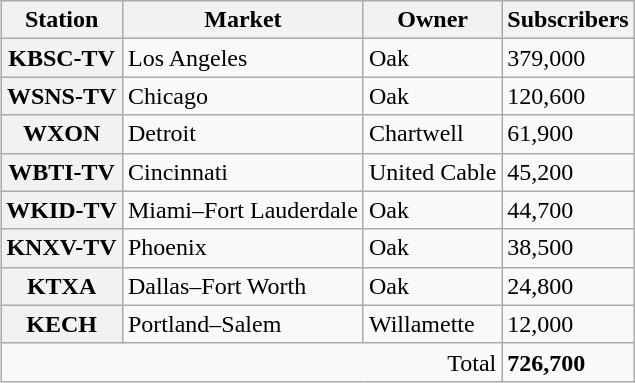<table class="wikitable sortable" style= "margin: 1em; float:right;">
<tr>
<th scope = "col">Station</th>
<th scope = "col">Market</th>
<th scope = "col">Owner</th>
<th scope = "col">Subscribers</th>
</tr>
<tr>
<th scope = "row" >KBSC-TV</th>
<td>Los Angeles</td>
<td>Oak</td>
<td>379,000</td>
</tr>
<tr>
<th scope = "row" >WSNS-TV</th>
<td>Chicago</td>
<td>Oak</td>
<td>120,600</td>
</tr>
<tr>
<th scope = "row" >WXON</th>
<td>Detroit</td>
<td>Chartwell</td>
<td>61,900</td>
</tr>
<tr>
<th scope = "row" >WBTI-TV</th>
<td>Cincinnati</td>
<td>United Cable</td>
<td>45,200</td>
</tr>
<tr>
<th scope = "row" >WKID-TV</th>
<td>Miami–Fort Lauderdale</td>
<td>Oak</td>
<td>44,700</td>
</tr>
<tr>
<th scope = "row" >KNXV-TV</th>
<td>Phoenix</td>
<td>Oak</td>
<td>38,500</td>
</tr>
<tr>
<th scope = "row" >KTXA</th>
<td>Dallas–Fort Worth</td>
<td>Oak</td>
<td>24,800</td>
</tr>
<tr>
<th scope = "row" >KECH</th>
<td>Portland–Salem</td>
<td>Willamette</td>
<td>12,000</td>
</tr>
<tr class="sortbottom">
<td colspan="3" style="text-align:right;" scope="row" >Total</td>
<td><strong>726,700</strong></td>
</tr>
</table>
